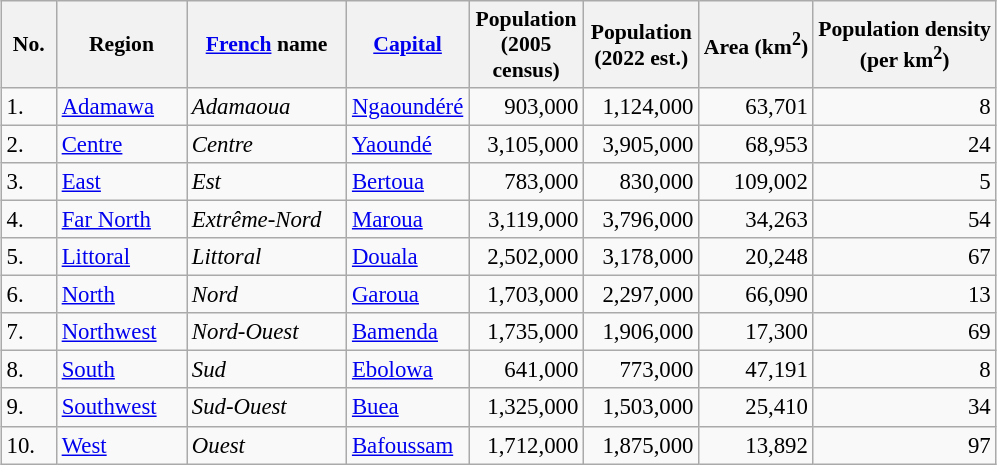<table style="background:transparent;">
<tr>
<td><br><table class="wikitable sortable" style="font-size:95%;">
<tr style="font-size:95%;">
<th width="30px">No.</th>
<th width="80px">Region</th>
<th width="100px"><a href='#'>French</a> name</th>
<th width="70px"><a href='#'>Capital</a></th>
<th width="70px">Population (2005 census)</th>
<th width="70px">Population (2022 est.)</th>
<th>Area (km<sup>2</sup>)</th>
<th>Population density<br>(per km<sup>2</sup>)<br></tr></th>
</tr>
<tr>
<td>1.</td>
<td><a href='#'>Adamawa</a></td>
<td><em>Adamaoua</em></td>
<td><a href='#'>Ngaoundéré</a></td>
<td align="right">903,000</td>
<td align="right">1,124,000</td>
<td align="right">63,701</td>
<td align="right">8</td>
</tr>
<tr>
<td>2.</td>
<td><a href='#'>Centre</a></td>
<td><em>Centre</em></td>
<td><a href='#'>Yaoundé</a></td>
<td align="right">3,105,000</td>
<td align="right">3,905,000</td>
<td align="right">68,953</td>
<td align="right">24</td>
</tr>
<tr>
<td>3.</td>
<td><a href='#'>East</a></td>
<td><em>Est</em></td>
<td><a href='#'>Bertoua</a></td>
<td align="right">783,000</td>
<td align="right">830,000</td>
<td align="right">109,002</td>
<td align="right">5</td>
</tr>
<tr>
<td>4.</td>
<td><a href='#'>Far North</a></td>
<td><em>Extrême-Nord</em></td>
<td><a href='#'>Maroua</a></td>
<td align="right">3,119,000</td>
<td align="right">3,796,000</td>
<td align="right">34,263</td>
<td align="right">54</td>
</tr>
<tr>
<td>5.</td>
<td><a href='#'>Littoral</a></td>
<td><em>Littoral</em></td>
<td><a href='#'>Douala</a></td>
<td align="right">2,502,000</td>
<td align="right">3,178,000</td>
<td align="right">20,248</td>
<td align="right">67</td>
</tr>
<tr>
<td>6.</td>
<td><a href='#'>North</a></td>
<td><em>Nord</em></td>
<td><a href='#'>Garoua</a></td>
<td align="right">1,703,000</td>
<td align="right">2,297,000</td>
<td align="right">66,090</td>
<td align="right">13</td>
</tr>
<tr>
<td>7.</td>
<td><a href='#'>Northwest</a></td>
<td><em>Nord-Ouest</em></td>
<td><a href='#'>Bamenda</a></td>
<td align="right">1,735,000</td>
<td align="right">1,906,000</td>
<td align="right">17,300</td>
<td align="right">69</td>
</tr>
<tr>
<td>8.</td>
<td><a href='#'>South</a></td>
<td><em>Sud</em></td>
<td><a href='#'>Ebolowa</a></td>
<td align="right">641,000</td>
<td align="right">773,000</td>
<td align="right">47,191</td>
<td align="right">8</td>
</tr>
<tr>
<td>9.</td>
<td><a href='#'>Southwest</a></td>
<td><em>Sud-Ouest</em></td>
<td><a href='#'>Buea</a></td>
<td align="right">1,325,000</td>
<td align="right">1,503,000</td>
<td align="right">25,410</td>
<td align="right">34</td>
</tr>
<tr>
<td>10.</td>
<td><a href='#'>West</a></td>
<td><em>Ouest</em></td>
<td><a href='#'>Bafoussam</a></td>
<td align="right">1,712,000</td>
<td align="right">1,875,000</td>
<td align="right">13,892</td>
<td align="right">97</td>
</tr>
</table>
</td>
</tr>
</table>
